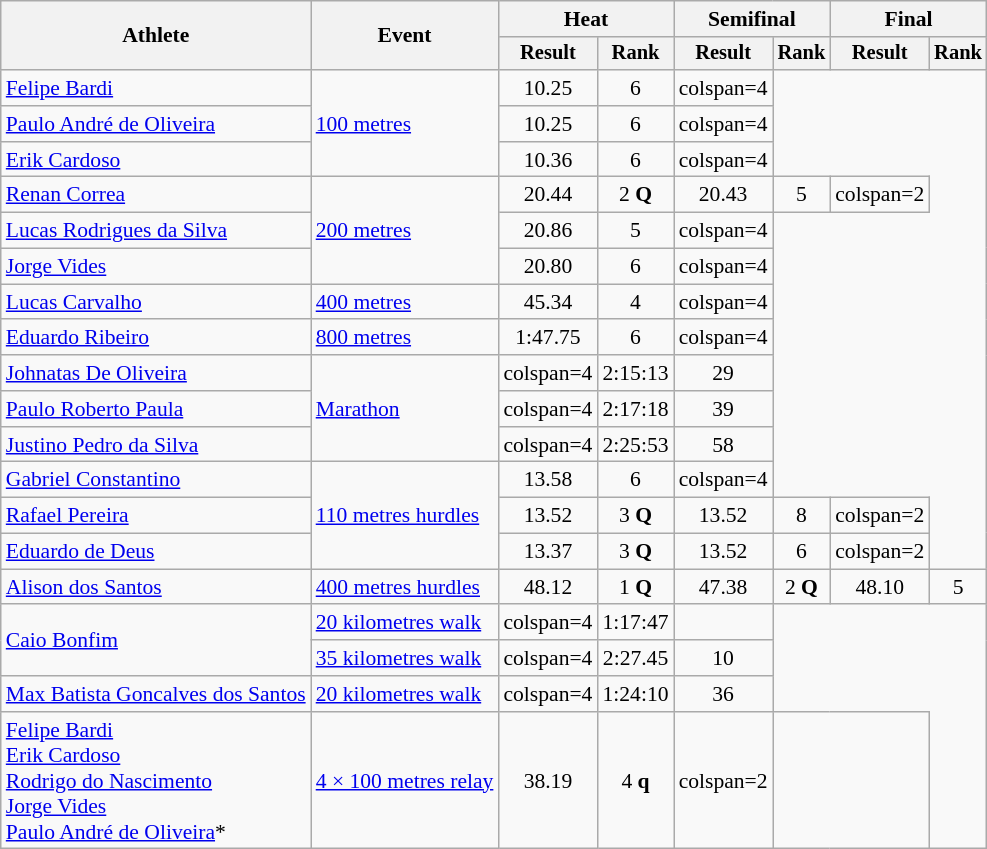<table class="wikitable" style="font-size:90%">
<tr>
<th rowspan="2">Athlete</th>
<th rowspan="2">Event</th>
<th colspan="2">Heat</th>
<th colspan="2">Semifinal</th>
<th colspan="2">Final</th>
</tr>
<tr style="font-size:95%">
<th>Result</th>
<th>Rank</th>
<th>Result</th>
<th>Rank</th>
<th>Result</th>
<th>Rank</th>
</tr>
<tr align=center>
<td align=left><a href='#'>Felipe Bardi</a></td>
<td align=left rowspan=3><a href='#'>100 metres</a></td>
<td>10.25</td>
<td>6</td>
<td>colspan=4 </td>
</tr>
<tr align=center>
<td align=left><a href='#'>Paulo André de Oliveira</a></td>
<td>10.25</td>
<td>6</td>
<td>colspan=4 </td>
</tr>
<tr align=center>
<td align=left><a href='#'>Erik Cardoso</a></td>
<td>10.36</td>
<td>6</td>
<td>colspan=4 </td>
</tr>
<tr align=center>
<td align=left><a href='#'>Renan Correa</a></td>
<td align=left rowspan=3><a href='#'>200 metres</a></td>
<td>20.44</td>
<td>2 <strong>Q</strong></td>
<td>20.43</td>
<td>5</td>
<td>colspan=2 </td>
</tr>
<tr align=center>
<td align=left><a href='#'>Lucas Rodrigues da Silva</a></td>
<td>20.86</td>
<td>5</td>
<td>colspan=4 </td>
</tr>
<tr align=center>
<td align=left><a href='#'>Jorge Vides</a></td>
<td>20.80</td>
<td>6</td>
<td>colspan=4 </td>
</tr>
<tr align=center>
<td align=left><a href='#'>Lucas Carvalho</a></td>
<td align=left><a href='#'>400 metres</a></td>
<td>45.34</td>
<td>4</td>
<td>colspan=4 </td>
</tr>
<tr align=center>
<td align=left><a href='#'>Eduardo Ribeiro</a></td>
<td align=left><a href='#'>800 metres</a></td>
<td>1:47.75</td>
<td>6</td>
<td>colspan=4 </td>
</tr>
<tr align=center>
<td align=left><a href='#'>Johnatas De Oliveira</a></td>
<td align=left rowspan=3><a href='#'>Marathon</a></td>
<td>colspan=4</td>
<td>2:15:13</td>
<td>29</td>
</tr>
<tr align=center>
<td align=left><a href='#'>Paulo Roberto Paula</a></td>
<td>colspan=4</td>
<td>2:17:18</td>
<td>39</td>
</tr>
<tr align=center>
<td align=left><a href='#'>Justino Pedro da Silva</a></td>
<td>colspan=4</td>
<td>2:25:53</td>
<td>58</td>
</tr>
<tr align=center>
<td align=left><a href='#'>Gabriel Constantino</a></td>
<td align=left rowspan=3><a href='#'>110 metres hurdles</a></td>
<td>13.58</td>
<td>6</td>
<td>colspan=4 </td>
</tr>
<tr align=center>
<td align=left><a href='#'>Rafael Pereira</a></td>
<td>13.52</td>
<td>3 <strong>Q</strong></td>
<td>13.52</td>
<td>8</td>
<td>colspan=2 </td>
</tr>
<tr align=center>
<td align=left><a href='#'>Eduardo de Deus</a></td>
<td>13.37 </td>
<td>3 <strong>Q</strong></td>
<td>13.52</td>
<td>6</td>
<td>colspan=2 </td>
</tr>
<tr align=center>
<td align=left><a href='#'>Alison dos Santos</a></td>
<td align=left><a href='#'>400 metres hurdles</a></td>
<td>48.12</td>
<td>1 <strong>Q</strong></td>
<td>47.38 </td>
<td>2 <strong>Q</strong></td>
<td>48.10</td>
<td>5</td>
</tr>
<tr align=center>
<td align=left rowspan=2><a href='#'>Caio Bonfim</a></td>
<td align=left><a href='#'>20 kilometres walk</a></td>
<td>colspan=4</td>
<td>1:17:47 <strong></strong></td>
<td></td>
</tr>
<tr align=center>
<td align=left><a href='#'>35 kilometres walk</a></td>
<td>colspan=4</td>
<td>2:27.45</td>
<td>10</td>
</tr>
<tr align=center>
<td align=left><a href='#'>Max Batista Goncalves dos Santos</a></td>
<td align=left><a href='#'>20 kilometres walk</a></td>
<td>colspan=4</td>
<td>1:24:10 </td>
<td>36</td>
</tr>
<tr align=center>
<td align=left><a href='#'>Felipe Bardi</a><br><a href='#'>Erik Cardoso</a><br><a href='#'>Rodrigo do Nascimento</a><br><a href='#'>Jorge Vides</a><br><a href='#'>Paulo André de Oliveira</a>*</td>
<td align=left><a href='#'>4 × 100 metres relay</a></td>
<td>38.19 </td>
<td>4 <strong>q</strong></td>
<td>colspan=2</td>
<td colspan=2></td>
</tr>
</table>
